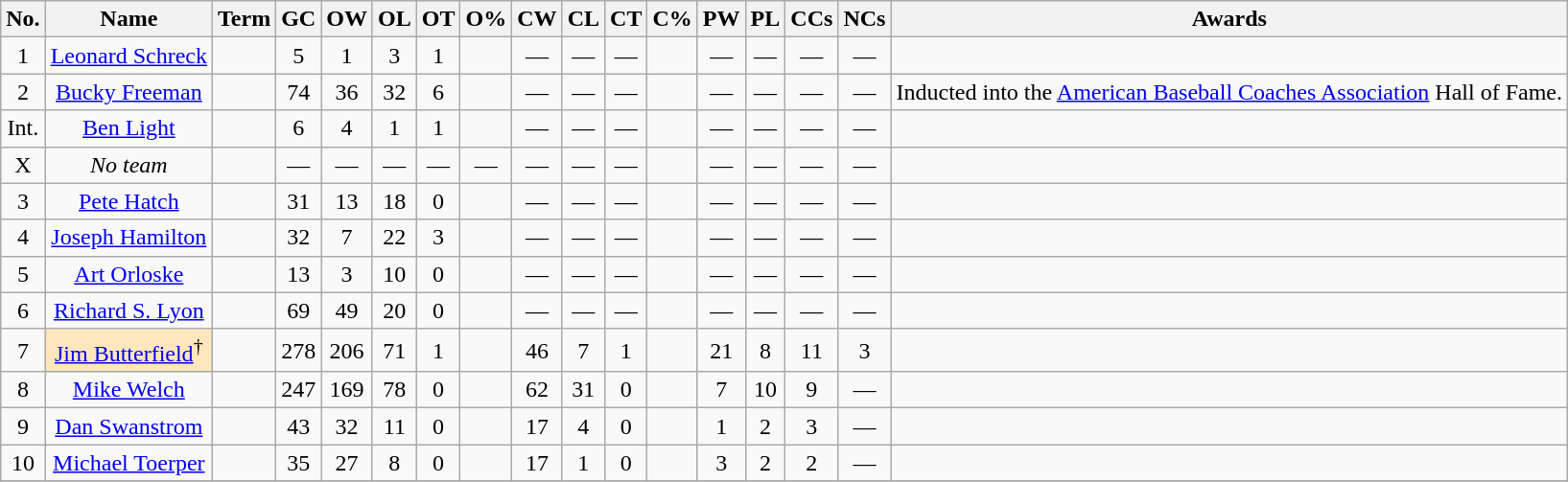<table class="wikitable sortable" style="text-align:center">
<tr>
<th>No.</th>
<th>Name</th>
<th>Term</th>
<th>GC</th>
<th>OW</th>
<th>OL</th>
<th>OT</th>
<th>O%</th>
<th>CW</th>
<th>CL</th>
<th>CT</th>
<th>C%</th>
<th>PW</th>
<th>PL</th>
<th>CCs</th>
<th>NCs</th>
<th class="unsortable">Awards</th>
</tr>
<tr>
<td>1</td>
<td><a href='#'>Leonard Schreck</a></td>
<td></td>
<td>5</td>
<td>1</td>
<td>3</td>
<td>1</td>
<td></td>
<td>—</td>
<td>—</td>
<td>—</td>
<td></td>
<td>—</td>
<td>—</td>
<td>—</td>
<td>—</td>
<td></td>
</tr>
<tr>
<td>2</td>
<td><a href='#'>Bucky Freeman</a></td>
<td></td>
<td>74</td>
<td>36</td>
<td>32</td>
<td>6</td>
<td></td>
<td>—</td>
<td>—</td>
<td>—</td>
<td></td>
<td>—</td>
<td>—</td>
<td>—</td>
<td>—</td>
<td>Inducted into the <a href='#'>American Baseball Coaches Association</a> Hall of Fame.</td>
</tr>
<tr>
<td>Int.</td>
<td><a href='#'>Ben Light</a></td>
<td></td>
<td>6</td>
<td>4</td>
<td>1</td>
<td>1</td>
<td></td>
<td>—</td>
<td>—</td>
<td>—</td>
<td></td>
<td>—</td>
<td>—</td>
<td>—</td>
<td>—</td>
<td></td>
</tr>
<tr>
<td>X</td>
<td><em>No team</em></td>
<td></td>
<td>—</td>
<td>—</td>
<td>—</td>
<td>—</td>
<td>—</td>
<td>—</td>
<td>—</td>
<td>—</td>
<td></td>
<td>—</td>
<td>—</td>
<td>—</td>
<td>—</td>
<td></td>
</tr>
<tr>
<td>3</td>
<td><a href='#'>Pete Hatch</a></td>
<td></td>
<td>31</td>
<td>13</td>
<td>18</td>
<td>0</td>
<td></td>
<td>—</td>
<td>—</td>
<td>—</td>
<td></td>
<td>—</td>
<td>—</td>
<td>—</td>
<td>—</td>
<td></td>
</tr>
<tr>
<td>4</td>
<td><a href='#'>Joseph Hamilton</a></td>
<td></td>
<td>32</td>
<td>7</td>
<td>22</td>
<td>3</td>
<td></td>
<td>—</td>
<td>—</td>
<td>—</td>
<td></td>
<td>—</td>
<td>—</td>
<td>—</td>
<td>—</td>
<td></td>
</tr>
<tr>
<td>5</td>
<td><a href='#'>Art Orloske</a></td>
<td></td>
<td>13</td>
<td>3</td>
<td>10</td>
<td>0</td>
<td></td>
<td>—</td>
<td>—</td>
<td>—</td>
<td></td>
<td>—</td>
<td>—</td>
<td>—</td>
<td>—</td>
<td></td>
</tr>
<tr>
<td>6</td>
<td><a href='#'>Richard S. Lyon</a></td>
<td></td>
<td>69</td>
<td>49</td>
<td>20</td>
<td>0</td>
<td></td>
<td>—</td>
<td>—</td>
<td>—</td>
<td></td>
<td>—</td>
<td>—</td>
<td>—</td>
<td>—</td>
<td></td>
</tr>
<tr>
<td>7</td>
<td bgcolor=#FFE6BD><a href='#'>Jim Butterfield</a><sup>†</sup></td>
<td></td>
<td>278</td>
<td>206</td>
<td>71</td>
<td>1</td>
<td></td>
<td>46</td>
<td>7</td>
<td>1</td>
<td></td>
<td>21</td>
<td>8</td>
<td>11</td>
<td>3</td>
<td></td>
</tr>
<tr>
<td>8</td>
<td><a href='#'>Mike Welch</a></td>
<td></td>
<td>247</td>
<td>169</td>
<td>78</td>
<td>0</td>
<td></td>
<td>62</td>
<td>31</td>
<td>0</td>
<td></td>
<td>7</td>
<td>10</td>
<td>9</td>
<td>—</td>
<td></td>
</tr>
<tr>
<td>9</td>
<td><a href='#'>Dan Swanstrom</a></td>
<td></td>
<td>43</td>
<td>32</td>
<td>11</td>
<td>0</td>
<td></td>
<td>17</td>
<td>4</td>
<td>0</td>
<td></td>
<td>1</td>
<td>2</td>
<td>3</td>
<td>—</td>
<td></td>
</tr>
<tr>
<td>10</td>
<td><a href='#'>Michael Toerper</a></td>
<td></td>
<td>35</td>
<td>27</td>
<td>8</td>
<td>0</td>
<td></td>
<td>17</td>
<td>1</td>
<td>0</td>
<td></td>
<td>3</td>
<td>2</td>
<td>2</td>
<td>—</td>
<td></td>
</tr>
<tr>
</tr>
</table>
